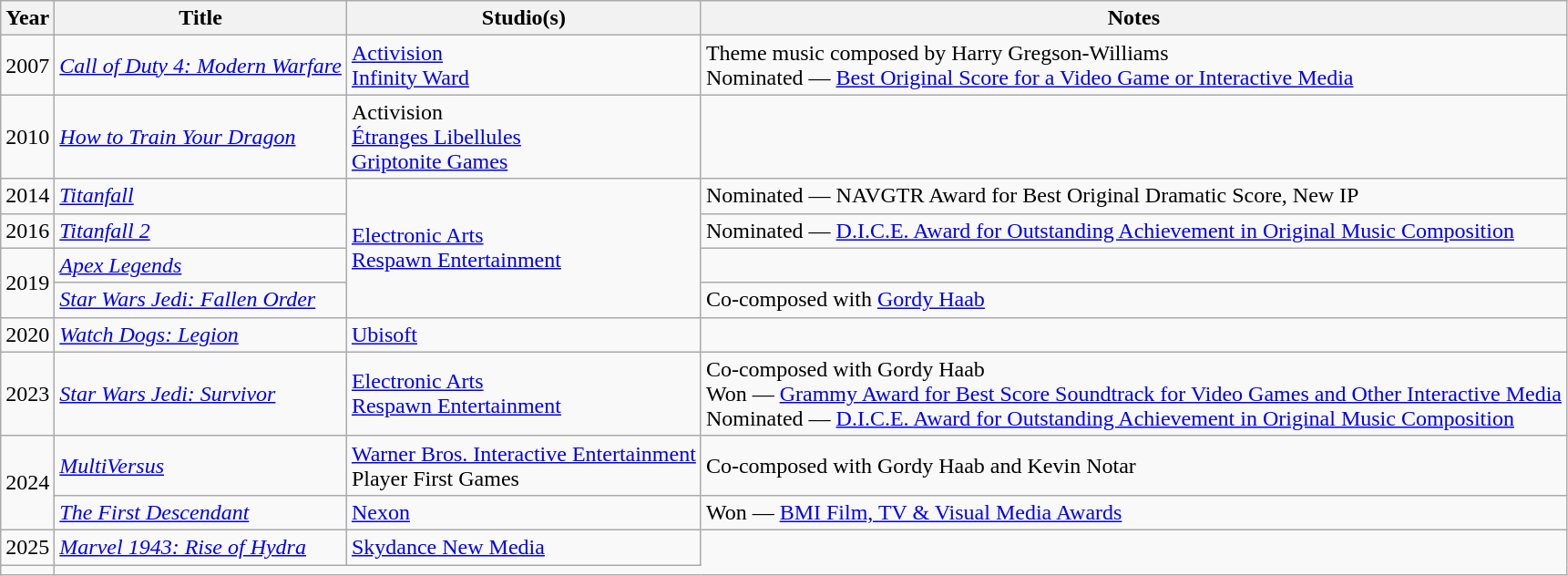<table class="wikitable sortable">
<tr>
<th>Year</th>
<th>Title</th>
<th>Studio(s)</th>
<th class="unsortable">Notes</th>
</tr>
<tr>
<td>2007</td>
<td><em><a href='#'>Call of Duty 4: Modern Warfare</a></em></td>
<td><a href='#'>Activision</a><br><a href='#'>Infinity Ward</a></td>
<td>Theme music composed by Harry Gregson-Williams<br>Nominated — <a href='#'>Best Original Score for a Video Game or Interactive Media</a></td>
</tr>
<tr>
<td>2010</td>
<td><em><a href='#'>How to Train Your Dragon</a></em></td>
<td>Activision<br><a href='#'>Étranges Libellules</a><br><a href='#'>Griptonite Games</a></td>
<td></td>
</tr>
<tr>
<td>2014</td>
<td><em><a href='#'>Titanfall</a></em></td>
<td rowspan=4><a href='#'>Electronic Arts</a><br><a href='#'>Respawn Entertainment</a></td>
<td>Nominated — NAVGTR Award for Best Original Dramatic Score, New IP</td>
</tr>
<tr>
<td>2016</td>
<td><em><a href='#'>Titanfall 2</a></em></td>
<td>Nominated — <a href='#'>D.I.C.E. Award for Outstanding Achievement in Original Music Composition</a></td>
</tr>
<tr>
<td rowspan=2>2019</td>
<td><em><a href='#'>Apex Legends</a></em></td>
<td></td>
</tr>
<tr>
<td><em><a href='#'>Star Wars Jedi: Fallen Order</a></em></td>
<td>Co-composed with <a href='#'>Gordy Haab</a></td>
</tr>
<tr>
<td>2020</td>
<td><em><a href='#'>Watch Dogs: Legion</a></em></td>
<td><a href='#'>Ubisoft</a></td>
<td></td>
</tr>
<tr>
<td>2023</td>
<td><em><a href='#'>Star Wars Jedi: Survivor</a></em></td>
<td><a href='#'>Electronic Arts</a><br><a href='#'>Respawn Entertainment</a></td>
<td>Co-composed with Gordy Haab<br>Won — <a href='#'>Grammy Award for Best Score Soundtrack for Video Games and Other Interactive Media</a><br>Nominated — <a href='#'>D.I.C.E. Award for Outstanding Achievement in Original Music Composition</a></td>
</tr>
<tr>
<td rowspan=2>2024</td>
<td><em><a href='#'>MultiVersus</a></em></td>
<td><a href='#'>Warner Bros. Interactive Entertainment</a><br>Player First Games</td>
<td>Co-composed with Gordy Haab and Kevin Notar</td>
</tr>
<tr>
<td><em><a href='#'>The First Descendant</a></em></td>
<td><a href='#'>Nexon</a><br></td>
<td>Won — <a href='#'>BMI Film, TV & Visual Media Awards</a><br></td>
</tr>
<tr>
<td>2025</td>
<td><em><a href='#'>Marvel 1943: Rise of Hydra</a></em></td>
<td><a href='#'>Skydance New Media</a></td>
</tr>
<tr>
<td></td>
</tr>
</table>
